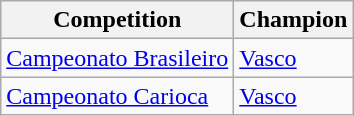<table class="wikitable">
<tr>
<th>Competition</th>
<th>Champion</th>
</tr>
<tr>
<td><a href='#'>Campeonato Brasileiro</a></td>
<td><a href='#'>Vasco</a></td>
</tr>
<tr>
<td><a href='#'>Campeonato Carioca</a></td>
<td><a href='#'>Vasco</a></td>
</tr>
</table>
